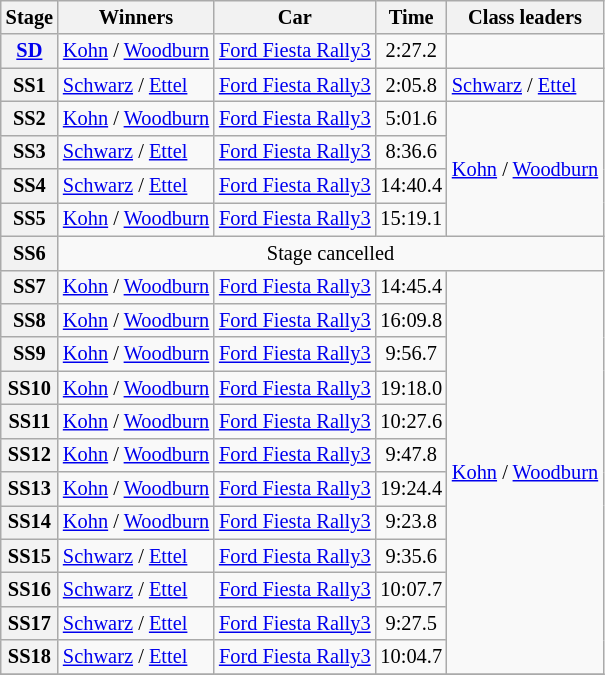<table class="wikitable" style="font-size:85%">
<tr>
<th>Stage</th>
<th>Winners</th>
<th>Car</th>
<th>Time</th>
<th>Class leaders</th>
</tr>
<tr>
<th><a href='#'>SD</a></th>
<td><a href='#'>Kohn</a> / <a href='#'>Woodburn</a></td>
<td><a href='#'>Ford Fiesta Rally3</a></td>
<td align="center">2:27.2</td>
<td></td>
</tr>
<tr>
<th>SS1</th>
<td><a href='#'>Schwarz</a> / <a href='#'>Ettel</a></td>
<td><a href='#'>Ford Fiesta Rally3</a></td>
<td align="center">2:05.8</td>
<td><a href='#'>Schwarz</a> / <a href='#'>Ettel</a></td>
</tr>
<tr>
<th>SS2</th>
<td><a href='#'>Kohn</a> / <a href='#'>Woodburn</a></td>
<td><a href='#'>Ford Fiesta Rally3</a></td>
<td align="center">5:01.6</td>
<td rowspan=4><a href='#'>Kohn</a> / <a href='#'>Woodburn</a></td>
</tr>
<tr>
<th>SS3</th>
<td><a href='#'>Schwarz</a> / <a href='#'>Ettel</a></td>
<td><a href='#'>Ford Fiesta Rally3</a></td>
<td align="center">8:36.6</td>
</tr>
<tr>
<th>SS4</th>
<td><a href='#'>Schwarz</a> / <a href='#'>Ettel</a></td>
<td><a href='#'>Ford Fiesta Rally3</a></td>
<td align="center">14:40.4</td>
</tr>
<tr>
<th>SS5</th>
<td><a href='#'>Kohn</a> / <a href='#'>Woodburn</a></td>
<td><a href='#'>Ford Fiesta Rally3</a></td>
<td align="center">15:19.1</td>
</tr>
<tr>
<th>SS6</th>
<td align="center" colspan="4">Stage cancelled</td>
</tr>
<tr>
<th>SS7</th>
<td><a href='#'>Kohn</a> / <a href='#'>Woodburn</a></td>
<td><a href='#'>Ford Fiesta Rally3</a></td>
<td align="center">14:45.4</td>
<td rowspan="12"><a href='#'>Kohn</a> / <a href='#'>Woodburn</a></td>
</tr>
<tr>
<th>SS8</th>
<td><a href='#'>Kohn</a> / <a href='#'>Woodburn</a></td>
<td><a href='#'>Ford Fiesta Rally3</a></td>
<td align="center">16:09.8</td>
</tr>
<tr>
<th>SS9</th>
<td><a href='#'>Kohn</a> / <a href='#'>Woodburn</a></td>
<td><a href='#'>Ford Fiesta Rally3</a></td>
<td align="center">9:56.7</td>
</tr>
<tr>
<th>SS10</th>
<td><a href='#'>Kohn</a> / <a href='#'>Woodburn</a></td>
<td><a href='#'>Ford Fiesta Rally3</a></td>
<td align="center">19:18.0</td>
</tr>
<tr>
<th>SS11</th>
<td><a href='#'>Kohn</a> / <a href='#'>Woodburn</a></td>
<td><a href='#'>Ford Fiesta Rally3</a></td>
<td align="center">10:27.6</td>
</tr>
<tr>
<th>SS12</th>
<td><a href='#'>Kohn</a> / <a href='#'>Woodburn</a></td>
<td><a href='#'>Ford Fiesta Rally3</a></td>
<td align="center">9:47.8</td>
</tr>
<tr>
<th>SS13</th>
<td><a href='#'>Kohn</a> / <a href='#'>Woodburn</a></td>
<td><a href='#'>Ford Fiesta Rally3</a></td>
<td align="center">19:24.4</td>
</tr>
<tr>
<th>SS14</th>
<td><a href='#'>Kohn</a> / <a href='#'>Woodburn</a></td>
<td><a href='#'>Ford Fiesta Rally3</a></td>
<td align="center">9:23.8</td>
</tr>
<tr>
<th>SS15</th>
<td><a href='#'>Schwarz</a> / <a href='#'>Ettel</a></td>
<td><a href='#'>Ford Fiesta Rally3</a></td>
<td align="center">9:35.6</td>
</tr>
<tr>
<th>SS16</th>
<td><a href='#'>Schwarz</a> / <a href='#'>Ettel</a></td>
<td><a href='#'>Ford Fiesta Rally3</a></td>
<td align="center">10:07.7</td>
</tr>
<tr>
<th>SS17</th>
<td><a href='#'>Schwarz</a> / <a href='#'>Ettel</a></td>
<td><a href='#'>Ford Fiesta Rally3</a></td>
<td align="center">9:27.5</td>
</tr>
<tr>
<th>SS18</th>
<td><a href='#'>Schwarz</a> / <a href='#'>Ettel</a></td>
<td><a href='#'>Ford Fiesta Rally3</a></td>
<td align="center">10:04.7</td>
</tr>
<tr>
</tr>
</table>
